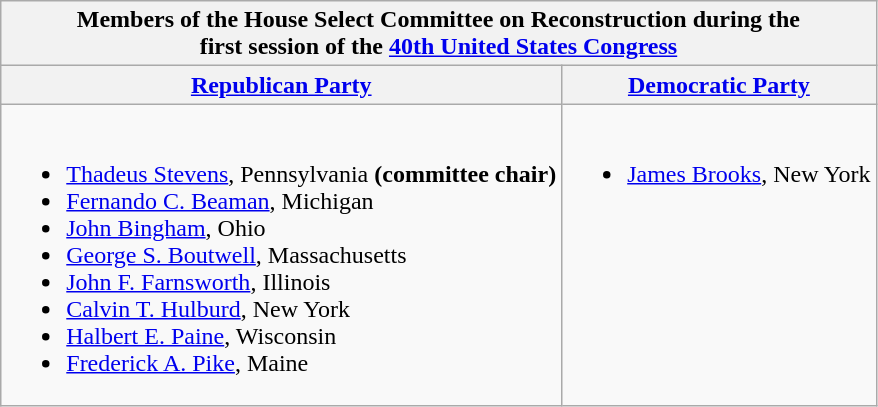<table class=wikitable>
<tr>
<th Colspan=3>Members of the House Select Committee on Reconstruction during the<br>first session of the  <a href='#'>40th United States Congress</a></th>
</tr>
<tr>
<th><a href='#'>Republican Party</a></th>
<th><a href='#'>Democratic Party</a></th>
</tr>
<tr>
<td valign=top ><br><ul><li><a href='#'>Thadeus Stevens</a>, Pennsylvania <strong>(committee chair)</strong></li><li><a href='#'>Fernando C. Beaman</a>, Michigan</li><li><a href='#'>John Bingham</a>, Ohio</li><li><a href='#'>George S. Boutwell</a>, Massachusetts</li><li><a href='#'>John F. Farnsworth</a>, Illinois</li><li><a href='#'>Calvin T. Hulburd</a>, New York</li><li><a href='#'>Halbert E. Paine</a>, Wisconsin</li><li><a href='#'>Frederick A. Pike</a>, Maine</li></ul></td>
<td valign=top ><br><ul><li><a href='#'>James Brooks</a>, New York</li></ul></td>
</tr>
</table>
